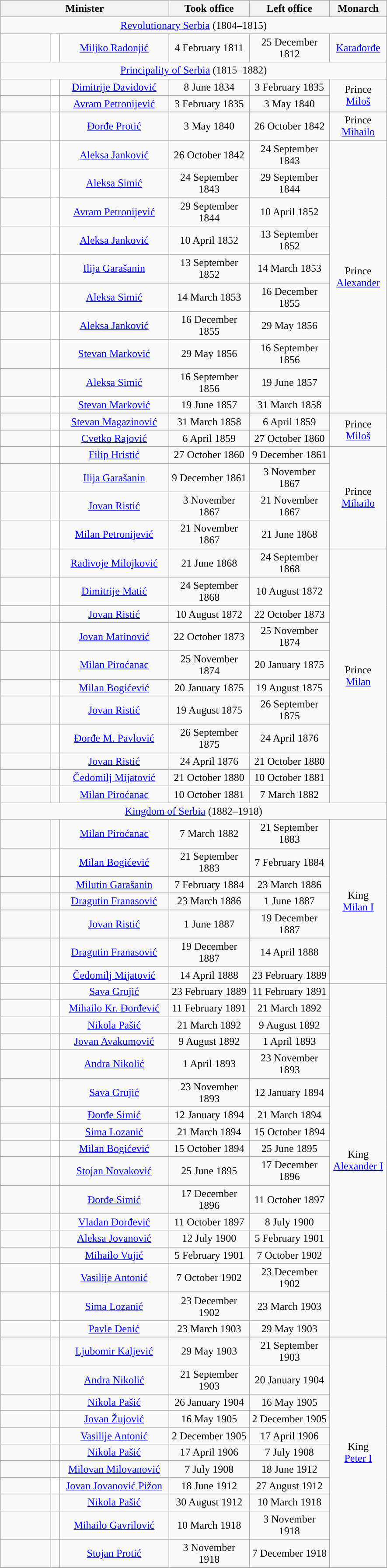<table class="wikitable" style="text-align:center;">
<tr>
<th colspan=3 width="240px">Minister<br></th>
<th width="115px">Took office</th>
<th width="115px">Left office</th>
<th width="80px">Monarch</th>
</tr>
<tr>
<td colspan="9"><a href='#'>Revolutionary Serbia</a> (1804–1815)</td>
</tr>
<tr>
<td width="70px"></td>
<td width="5px" style="background: #FFFFFF;"> </td>
<td width="160px"><a href='#'>Miljko Radonjić</a><br></td>
<td>4 February 1811</td>
<td>25 December 1812</td>
<td><a href='#'>Karađorđe</a></td>
</tr>
<tr>
<td colspan="9"><a href='#'>Principality of Serbia</a> (1815–1882)</td>
</tr>
<tr>
<td width="70px"></td>
<td width="5px" style="background: #FFFFFF;"> </td>
<td width="160px"><a href='#'>Dimitrije Davidović</a><br></td>
<td>8 June 1834</td>
<td>3 February 1835</td>
<td rowspan="2">Prince<br><a href='#'>Miloš</a></td>
</tr>
<tr>
<td width="70px"></td>
<td width="5px" style="background: #FFFFFF;"> </td>
<td width="160px"><a href='#'>Avram Petronijević</a><br></td>
<td>3 February 1835</td>
<td>3 May 1840</td>
</tr>
<tr>
<td width="70px"></td>
<td width="5px" style="background: #FFFFFF;"> </td>
<td width="160px"><a href='#'>Đorđe Protić</a><br></td>
<td>3 May 1840</td>
<td>26 October 1842</td>
<td>Prince<br><a href='#'>Mihailo</a></td>
</tr>
<tr>
<td width="70px"></td>
<td width="5px" style="background: #FFFFFF;"> </td>
<td width="160px"><a href='#'>Aleksa Janković</a><br></td>
<td>26 October 1842</td>
<td>24 September 1843</td>
<td rowspan="10">Prince<br><a href='#'>Alexander</a></td>
</tr>
<tr>
<td width="70px"></td>
<td width="5px" style="background: #FFFFFF;"> </td>
<td width="160px"><a href='#'>Aleksa Simić</a><br></td>
<td>24 September 1843</td>
<td>29 September 1844</td>
</tr>
<tr>
<td width="70px"></td>
<td width="5px" style="background: #FFFFFF;"> </td>
<td width="160px"><a href='#'>Avram Petronijević</a><br></td>
<td>29 September 1844</td>
<td>10 April 1852</td>
</tr>
<tr>
<td width="70px"></td>
<td width="5px" style="background: #FFFFFF;"> </td>
<td width="160px"><a href='#'>Aleksa Janković</a><br></td>
<td>10 April 1852</td>
<td>13 September 1852</td>
</tr>
<tr>
<td width="70px"></td>
<td width="5px" style="background: #FFFFFF;"> </td>
<td width="160px"><a href='#'>Ilija Garašanin</a><br></td>
<td>13 September 1852</td>
<td>14 March 1853</td>
</tr>
<tr>
<td width="70px"></td>
<td width="5px" style="background: #FFFFFF;"> </td>
<td width="160px"><a href='#'>Aleksa Simić</a><br></td>
<td>14 March 1853</td>
<td>16 December 1855</td>
</tr>
<tr>
<td width="70px"></td>
<td width="5px" style="background: #FFFFFF;"> </td>
<td width="160px"><a href='#'>Aleksa Janković</a><br></td>
<td>16 December 1855</td>
<td>29 May 1856</td>
</tr>
<tr>
<td width="70px"></td>
<td width="5px" style="background: #FFFFFF;"> </td>
<td width="160px"><a href='#'>Stevan Marković</a><br></td>
<td>29 May 1856</td>
<td>16 September 1856</td>
</tr>
<tr>
<td width="70px"></td>
<td width="5px" style="background: #FFFFFF;"> </td>
<td width="160px"><a href='#'>Aleksa Simić</a><br></td>
<td>16 September 1856</td>
<td>19 June 1857</td>
</tr>
<tr>
<td width="70px"></td>
<td width="5px" style="background: #FFFFFF;"> </td>
<td width="160px"><a href='#'>Stevan Marković</a><br></td>
<td>19 June 1857</td>
<td>31 March 1858</td>
</tr>
<tr>
<td width="70px"></td>
<td width="5px" style="background: #FFFFFF;"> </td>
<td width="160px"><a href='#'>Stevan Magazinović</a><br></td>
<td>31 March 1858</td>
<td>6 April 1859</td>
<td rowspan="2">Prince<br><a href='#'>Miloš</a></td>
</tr>
<tr>
<td width="70px"></td>
<td width="5px" style="background: #FFFFFF;"> </td>
<td width="160px"><a href='#'>Cvetko Rajović</a><br></td>
<td>6 April 1859</td>
<td>27 October 1860</td>
</tr>
<tr>
<td width="70px"></td>
<td width="5px" style="background: #FFFFFF;"> </td>
<td width="160px"><a href='#'>Filip Hristić</a><br></td>
<td>27 October 1860</td>
<td>9 December 1861</td>
<td rowspan="4">Prince<br><a href='#'>Mihailo</a></td>
</tr>
<tr>
<td width="70px"></td>
<td width="5px" style="background: "> </td>
<td width="160px"><a href='#'>Ilija Garašanin</a><br></td>
<td>9 December 1861</td>
<td>3 November 1867</td>
</tr>
<tr>
<td width="70px"></td>
<td width="5px" style="background: "> </td>
<td width="160px"><a href='#'>Jovan Ristić</a><br></td>
<td>3 November 1867</td>
<td>21 November 1867</td>
</tr>
<tr>
<td width="70px"></td>
<td width="5px" style="background: #FFFFFF;"> </td>
<td width="160px"><a href='#'>Milan Petronijević</a><br></td>
<td>21 November 1867</td>
<td>21 June 1868</td>
</tr>
<tr>
<td width="70px"></td>
<td width="5px" style="background: #FFFFFF;"> </td>
<td width="160px"><a href='#'>Radivoje Milojković</a><br></td>
<td>21 June 1868</td>
<td>24 September 1868</td>
<td rowspan="11">Prince<br><a href='#'>Milan</a></td>
</tr>
<tr>
<td width="70px"></td>
<td width="5px" style="background: #FFFFFF;"> </td>
<td width="160px"><a href='#'>Dimitrije Matić</a><br></td>
<td>24 September 1868</td>
<td>10 August 1872</td>
</tr>
<tr>
<td width="70px"></td>
<td width="5px" style="background: "> </td>
<td width="160px"><a href='#'>Jovan Ristić</a><br></td>
<td>10 August 1872</td>
<td>22 October 1873</td>
</tr>
<tr>
<td width="70px"></td>
<td width="5px" style="background: "> </td>
<td width="160px"><a href='#'>Jovan Marinović</a><br></td>
<td>22 October 1873</td>
<td>25 November 1874</td>
</tr>
<tr>
<td width="70px"></td>
<td width="5px" style="background: "> </td>
<td width="160px"><a href='#'>Milan Piroćanac</a><br></td>
<td>25 November 1874</td>
<td>20 January 1875</td>
</tr>
<tr>
<td width="70px"></td>
<td width="5px" style="background: #FFFFFF;"> </td>
<td width="160px"><a href='#'>Milan Bogićević</a><br></td>
<td>20 January 1875</td>
<td>19 August 1875</td>
</tr>
<tr>
<td width="70px"></td>
<td width="5px" style="background: "> </td>
<td width="160px"><a href='#'>Jovan Ristić</a><br></td>
<td>19 August 1875</td>
<td>26 September 1875</td>
</tr>
<tr>
<td width="70px"></td>
<td width="5px" style="background: #FFFFFF;"> </td>
<td width="160px"><a href='#'>Đorđe M. Pavlović</a><br></td>
<td>26 September 1875</td>
<td>24 April 1876</td>
</tr>
<tr>
<td width="70px"></td>
<td width="5px" style="background: "> </td>
<td width="160px"><a href='#'>Jovan Ristić</a><br></td>
<td>24 April 1876</td>
<td>21 October 1880</td>
</tr>
<tr>
<td width="70px"></td>
<td width="5px" style="background: "> </td>
<td width="160px"><a href='#'>Čedomilj Mijatović</a><br></td>
<td>21 October 1880</td>
<td>10 October 1881</td>
</tr>
<tr>
<td width="70px"></td>
<td width="5px" style="background: "> </td>
<td width="160px"><a href='#'>Milan Piroćanac</a><br></td>
<td>10 October 1881</td>
<td>7 March 1882</td>
</tr>
<tr>
<td colspan="9"><a href='#'>Kingdom of Serbia</a> (1882–1918)</td>
</tr>
<tr>
<td width="70px"></td>
<td width="5px" style="background: "> </td>
<td width="160px"><a href='#'>Milan Piroćanac</a><br></td>
<td>7 March 1882</td>
<td>21 September 1883</td>
<td rowspan="7">King<br><a href='#'>Milan I</a></td>
</tr>
<tr>
<td width="70px"></td>
<td width="5px" style="background: #FFFFFF;"> </td>
<td width="160px"><a href='#'>Milan Bogićević</a><br></td>
<td>21 September 1883</td>
<td>7 February 1884</td>
</tr>
<tr>
<td width="70px"></td>
<td width="5px" style="background: "> </td>
<td width="160px"><a href='#'>Milutin Garašanin</a><br></td>
<td>7 February 1884</td>
<td>23 March 1886</td>
</tr>
<tr>
<td width="70px"></td>
<td width="5px" style="background: "> </td>
<td width="160px"><a href='#'>Dragutin Franasović</a><br></td>
<td>23 March 1886</td>
<td>1 June 1887</td>
</tr>
<tr>
<td width="70px"></td>
<td width="5px" style="background: "> </td>
<td width="160px"><a href='#'>Jovan Ristić</a><br></td>
<td>1 June 1887</td>
<td>19 December 1887</td>
</tr>
<tr>
<td width="70px"></td>
<td width="5px" style="background: "> </td>
<td width="160px"><a href='#'>Dragutin Franasović</a><br></td>
<td>19 December 1887</td>
<td>14 April 1888</td>
</tr>
<tr>
<td width="70px"></td>
<td width="5px" style="background: "> </td>
<td width="160px"><a href='#'>Čedomilj Mijatović</a><br></td>
<td>14 April 1888</td>
<td>23 February 1889</td>
</tr>
<tr>
<td width="70px"></td>
<td width="5px" style="background: "> </td>
<td width="160px"><a href='#'>Sava Grujić</a><br></td>
<td>23 February 1889</td>
<td>11 February 1891</td>
<td rowspan="17">King<br><a href='#'>Alexander I</a></td>
</tr>
<tr>
<td width="70px"></td>
<td width="5px" style="background: #FFFFFF;"> </td>
<td width="160px"><a href='#'>Mihailo Kr. Đorđević</a><br></td>
<td>11 February 1891</td>
<td>21 March 1892</td>
</tr>
<tr>
<td width="70px"></td>
<td width="5px" style="background: "> </td>
<td width="160px"><a href='#'>Nikola Pašić</a><br></td>
<td>21 March 1892</td>
<td>9 August 1892</td>
</tr>
<tr>
<td width="70px"></td>
<td width="5px" style="background: "> </td>
<td width="160px"><a href='#'>Jovan Avakumović</a><br></td>
<td>9 August 1892</td>
<td>1 April 1893</td>
</tr>
<tr>
<td width="70px"></td>
<td width="5px" style="background: "> </td>
<td width="160px"><a href='#'>Andra Nikolić</a><br></td>
<td>1 April 1893</td>
<td>23 November 1893</td>
</tr>
<tr>
<td width="70px"></td>
<td width="5px" style="background: "> </td>
<td width="160px"><a href='#'>Sava Grujić</a><br></td>
<td>23 November 1893</td>
<td>12 January 1894</td>
</tr>
<tr>
<td width="70px"></td>
<td width="5px" style="background: "> </td>
<td width="160px"><a href='#'>Đorđe Simić</a><br></td>
<td>12 January 1894</td>
<td>21 March 1894</td>
</tr>
<tr>
<td width="70px"></td>
<td width="5px" style="background: #FFFFFF;"> </td>
<td width="160px"><a href='#'>Sima Lozanić</a><br></td>
<td>21 March 1894</td>
<td>15 October 1894</td>
</tr>
<tr>
<td width="70px"></td>
<td width="5px" style="background: #FFFFFF;"> </td>
<td width="160px"><a href='#'>Milan Bogićević</a><br></td>
<td>15 October 1894</td>
<td>25 June 1895</td>
</tr>
<tr>
<td width="70px"></td>
<td width="5px" style="background: "> </td>
<td width="160px"><a href='#'>Stojan Novaković</a><br></td>
<td>25 June 1895</td>
<td>17 December 1896</td>
</tr>
<tr>
<td width="70px"></td>
<td width="5px" style="background: "> </td>
<td width="160px"><a href='#'>Đorđe Simić</a><br></td>
<td>17 December 1896</td>
<td>11 October 1897</td>
</tr>
<tr>
<td width="70px"></td>
<td width="5px" style="background: "> </td>
<td width="160px"><a href='#'>Vladan Đorđević</a><br></td>
<td>11 October 1897</td>
<td>8 July 1900</td>
</tr>
<tr>
<td width="70px"></td>
<td width="5px" style="background: "> </td>
<td width="160px"><a href='#'>Aleksa Jovanović</a><br></td>
<td>12 July 1900</td>
<td>5 February 1901</td>
</tr>
<tr>
<td width="70px"></td>
<td width="5px" style="background: "> </td>
<td width="160px"><a href='#'>Mihailo Vujić</a><br></td>
<td>5 February 1901</td>
<td>7 October 1902</td>
</tr>
<tr>
<td width="70px"></td>
<td width="5px" style="background: #FFFFFF;"> </td>
<td width="160px"><a href='#'>Vasilije Antonić</a><br></td>
<td>7 October 1902</td>
<td>23 December 1902</td>
</tr>
<tr>
<td width="70px"></td>
<td width="5px" style="background: #FFFFFF;"> </td>
<td width="160px"><a href='#'>Sima Lozanić</a><br></td>
<td>23 December 1902</td>
<td>23 March 1903</td>
</tr>
<tr>
<td width="70px"></td>
<td width="5px" style="background: #FFFFFF;"> </td>
<td width="160px"><a href='#'>Pavle Denić</a><br></td>
<td>23 March 1903</td>
<td>29 May 1903</td>
</tr>
<tr>
<td width="70px"></td>
<td width="5px" style="background: "> </td>
<td width="160px"><a href='#'>Ljubomir Kaljević</a><br></td>
<td>29 May 1903</td>
<td>21 September 1903</td>
<td rowspan="11">King<br><a href='#'>Peter I</a></td>
</tr>
<tr>
<td width="70px"></td>
<td width="5px" style="background: "> </td>
<td width="160px"><a href='#'>Andra Nikolić</a><br></td>
<td>21 September 1903</td>
<td>20 January 1904</td>
</tr>
<tr>
<td width="70px"></td>
<td width="5px" style="background: "> </td>
<td width="160px"><a href='#'>Nikola Pašić</a><br></td>
<td>26 January 1904</td>
<td>16 May 1905</td>
</tr>
<tr>
<td width="70px"></td>
<td width="5px" style="background: "> </td>
<td width="160px"><a href='#'>Jovan Žujović</a><br></td>
<td>16 May 1905</td>
<td>2 December 1905</td>
</tr>
<tr>
<td width="70px"></td>
<td width="5px" style="background: #FFFFFF;"> </td>
<td width="160px"><a href='#'>Vasilije Antonić</a><br></td>
<td>2 December 1905</td>
<td>17 April 1906</td>
</tr>
<tr>
<td width="70px"></td>
<td width="5px" style="background: "> </td>
<td width="160px"><a href='#'>Nikola Pašić</a><br></td>
<td>17 April 1906</td>
<td>7 July 1908</td>
</tr>
<tr>
<td width="70px"></td>
<td width="5px" style="background: "> </td>
<td width="160px"><a href='#'>Milovan Milovanović</a><br></td>
<td>7 July 1908</td>
<td>18 June 1912</td>
</tr>
<tr>
<td width="70px"></td>
<td width="5px" style="background: #FFFFFF;"> </td>
<td width="160px"><a href='#'>Jovan Jovanović Pižon</a><br></td>
<td>18 June 1912</td>
<td>27 August 1912</td>
</tr>
<tr>
<td width="70px"></td>
<td width="5px" style="background: "> </td>
<td width="160px"><a href='#'>Nikola Pašić</a><br></td>
<td>30 August 1912</td>
<td>10 March 1918</td>
</tr>
<tr>
<td width="70px"></td>
<td width="5px" style="background: "> </td>
<td width="160px"><a href='#'>Mihailo Gavrilović</a><br></td>
<td>10 March 1918</td>
<td>3 November 1918</td>
</tr>
<tr>
<td width="70px"></td>
<td width="5px" style="background: "> </td>
<td width="160px"><a href='#'>Stojan Protić</a><br></td>
<td>3 November 1918</td>
<td>7 December 1918</td>
</tr>
<tr>
</tr>
</table>
